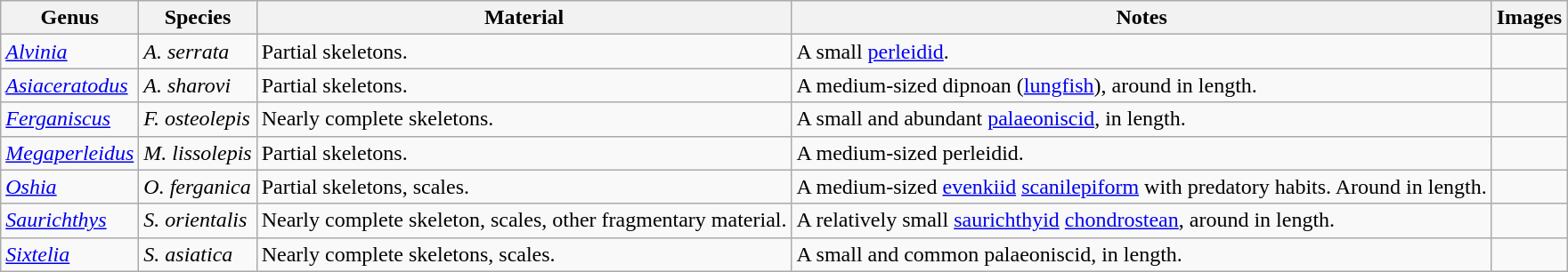<table class="wikitable sortable">
<tr>
<th>Genus</th>
<th>Species</th>
<th>Material</th>
<th>Notes</th>
<th>Images</th>
</tr>
<tr>
<td><em><a href='#'>Alvinia</a></em></td>
<td><em>A. serrata</em></td>
<td>Partial skeletons.</td>
<td>A small <a href='#'>perleidid</a>.</td>
<td></td>
</tr>
<tr>
<td><em><a href='#'>Asiaceratodus</a></em></td>
<td><em>A. sharovi</em></td>
<td>Partial skeletons.</td>
<td>A medium-sized dipnoan (<a href='#'>lungfish</a>), around  in length.</td>
<td></td>
</tr>
<tr>
<td><em><a href='#'>Ferganiscus</a></em></td>
<td><em>F. osteolepis</em></td>
<td>Nearly complete skeletons.</td>
<td>A small and abundant <a href='#'>palaeoniscid</a>,  in length.</td>
<td></td>
</tr>
<tr>
<td><em><a href='#'>Megaperleidus</a></em></td>
<td><em>M. lissolepis</em></td>
<td>Partial skeletons.</td>
<td>A medium-sized perleidid.</td>
<td></td>
</tr>
<tr>
<td><em><a href='#'>Oshia</a></em></td>
<td><em>O. ferganica</em></td>
<td>Partial skeletons, scales.</td>
<td>A medium-sized <a href='#'>evenkiid</a> <a href='#'>scanilepiform</a> with predatory habits. Around  in length.</td>
<td></td>
</tr>
<tr>
<td><em><a href='#'>Saurichthys</a></em></td>
<td><em>S. orientalis</em></td>
<td>Nearly complete skeleton, scales, other fragmentary material.</td>
<td>A relatively small <a href='#'>saurichthyid</a> <a href='#'>chondrostean</a>, around  in length.</td>
<td></td>
</tr>
<tr>
<td><em><a href='#'>Sixtelia</a></em></td>
<td><em>S. asiatica</em></td>
<td>Nearly complete skeletons, scales.</td>
<td>A small and common palaeoniscid,  in length.</td>
<td></td>
</tr>
</table>
